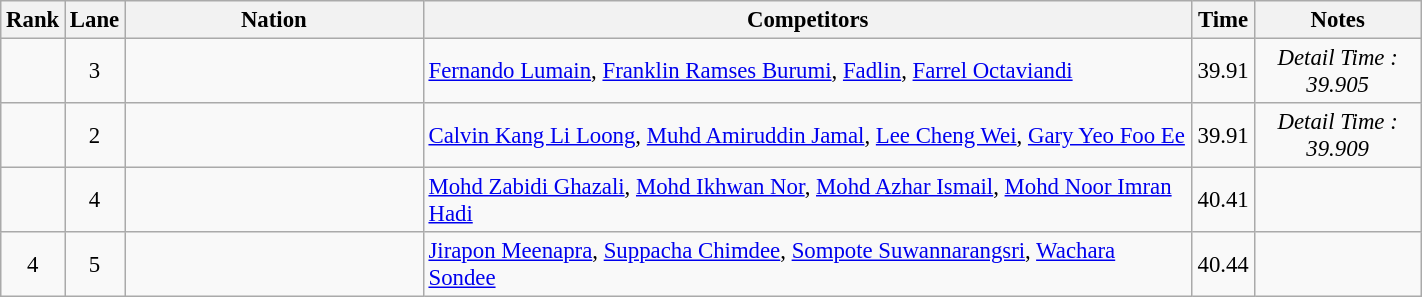<table class="wikitable sortable"  style="width:75%; text-align:center; font-size:95%;">
<tr>
<th width=15>Rank</th>
<th width=15>Lane</th>
<th width=300>Nation</th>
<th width=800>Competitors</th>
<th width=15>Time</th>
<th width=150>Notes</th>
</tr>
<tr>
<td></td>
<td>3</td>
<td align=left></td>
<td align=left><a href='#'>Fernando Lumain</a>, <a href='#'>Franklin Ramses Burumi</a>, <a href='#'>Fadlin</a>, <a href='#'>Farrel Octaviandi</a></td>
<td>39.91</td>
<td><em>Detail Time : 39.905</em></td>
</tr>
<tr>
<td></td>
<td>2</td>
<td align=left></td>
<td align=left><a href='#'>Calvin Kang Li Loong</a>, <a href='#'>Muhd Amiruddin Jamal</a>, <a href='#'>Lee Cheng Wei</a>, <a href='#'>Gary Yeo Foo Ee</a></td>
<td>39.91</td>
<td><em>Detail Time : 39.909</em></td>
</tr>
<tr>
<td></td>
<td>4</td>
<td align=left></td>
<td align=left><a href='#'>Mohd Zabidi Ghazali</a>, <a href='#'>Mohd Ikhwan Nor</a>, <a href='#'>Mohd Azhar Ismail</a>, <a href='#'>Mohd Noor Imran Hadi</a></td>
<td>40.41</td>
<td></td>
</tr>
<tr>
<td>4</td>
<td>5</td>
<td align=left></td>
<td align=left><a href='#'>Jirapon Meenapra</a>, <a href='#'>Suppacha Chimdee</a>, <a href='#'>Sompote Suwannarangsri</a>, <a href='#'>Wachara Sondee</a></td>
<td>40.44</td>
<td></td>
</tr>
</table>
